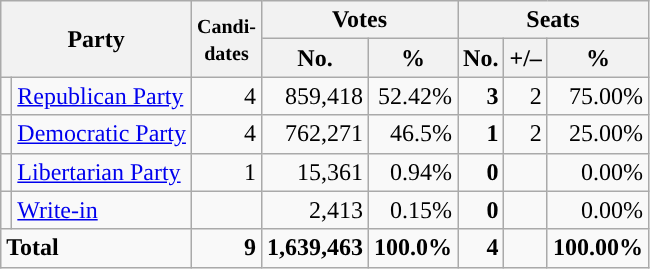<table class="wikitable" style="font-size:100%; text-align:right;">
<tr>
<th colspan=2 rowspan=2>Party</th>
<th rowspan=2><small>Candi-<br>dates</small></th>
<th colspan=2>Votes</th>
<th colspan=3>Seats</th>
</tr>
<tr>
<th>No.</th>
<th>%</th>
<th>No.</th>
<th>+/–</th>
<th>%</th>
</tr>
<tr>
<td style="background:"></td>
<td align=left><a href='#'>Republican Party</a></td>
<td>4</td>
<td>859,418</td>
<td>52.42%</td>
<td><strong>3</strong></td>
<td> 2</td>
<td>75.00%</td>
</tr>
<tr>
<td style="background:"></td>
<td align=left><a href='#'>Democratic Party</a></td>
<td>4</td>
<td>762,271</td>
<td>46.5%</td>
<td><strong>1</strong></td>
<td> 2</td>
<td>25.00%</td>
</tr>
<tr>
<td style="background:"></td>
<td align=left><a href='#'>Libertarian Party</a></td>
<td>1</td>
<td>15,361</td>
<td>0.94%</td>
<td><strong>0</strong></td>
<td></td>
<td>0.00%</td>
</tr>
<tr>
<td style="background:"></td>
<td align=left><a href='#'>Write-in</a></td>
<td></td>
<td>2,413</td>
<td>0.15%</td>
<td><strong>0</strong></td>
<td></td>
<td>0.00%</td>
</tr>
<tr style="font-weight:bold">
<td colspan=2 align=left>Total</td>
<td>9</td>
<td>1,639,463</td>
<td>100.0%</td>
<td>4</td>
<td></td>
<td>100.00%</td>
</tr>
</table>
